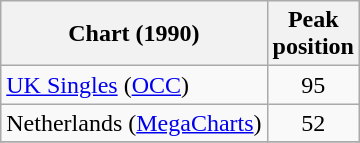<table class="wikitable sortable">
<tr>
<th>Chart (1990)</th>
<th>Peak<br>position</th>
</tr>
<tr>
<td><a href='#'>UK Singles</a> (<a href='#'>OCC</a>)</td>
<td align="center">95</td>
</tr>
<tr>
<td>Netherlands (<a href='#'>MegaCharts</a>)</td>
<td align="center">52</td>
</tr>
<tr>
</tr>
</table>
